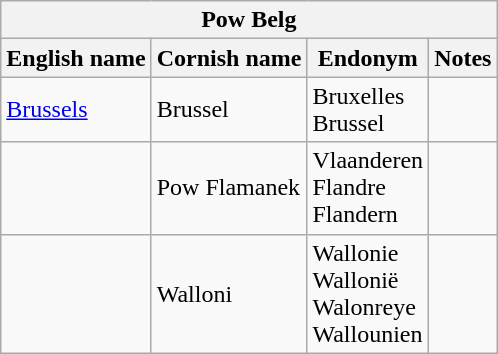<table class="wikitable sortable">
<tr>
<th colspan="24"> Pow Belg</th>
</tr>
<tr>
<th>English name</th>
<th>Cornish name</th>
<th>Endonym</th>
<th>Notes</th>
</tr>
<tr>
<td><a href='#'>Brussels</a></td>
<td>Brussel</td>
<td>Bruxelles<br>Brussel</td>
<td></td>
</tr>
<tr>
<td></td>
<td>Pow Flamanek</td>
<td>Vlaanderen<br>Flandre<br>Flandern</td>
<td></td>
</tr>
<tr>
<td></td>
<td>Walloni</td>
<td>Wallonie<br>Wallonië<br>Walonreye<br>Wallounien</td>
<td></td>
</tr>
</table>
